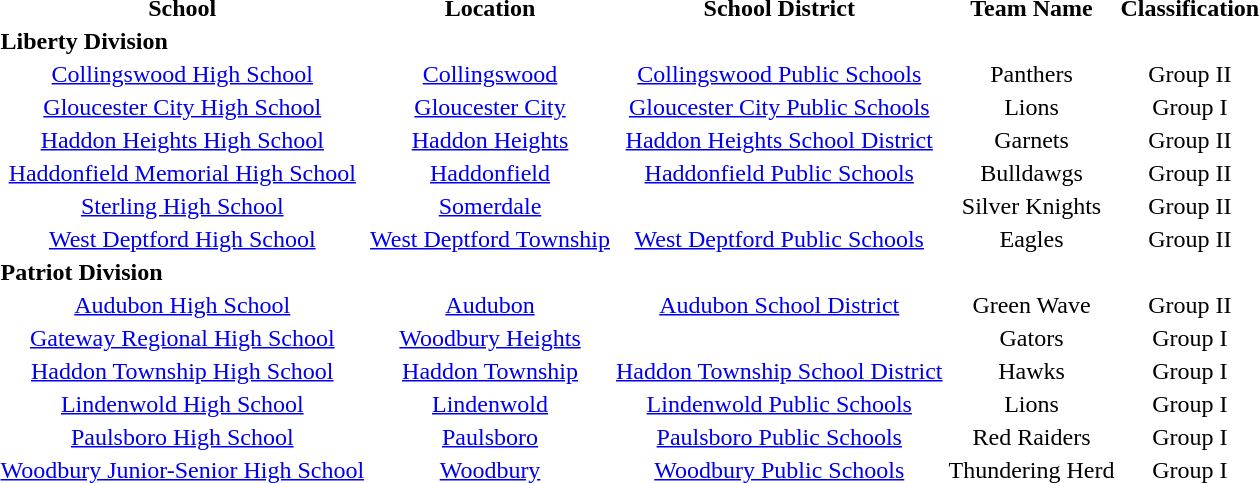<table style="text-align:center;">
<tr>
<td><strong>School</strong></td>
<td><strong>Location</strong></td>
<td><strong>School District</strong></td>
<td><strong>Team Name</strong></td>
<td><strong>Classification</strong></td>
</tr>
<tr>
<td colspan=5 style="text-align:left;"><strong>Liberty Division</strong></td>
</tr>
<tr>
<td><a href='#'>Collingswood High School</a></td>
<td><a href='#'>Collingswood</a></td>
<td><a href='#'>Collingswood Public Schools</a></td>
<td>Panthers</td>
<td>Group II</td>
</tr>
<tr>
<td><a href='#'>Gloucester City High School</a></td>
<td><a href='#'>Gloucester City</a></td>
<td><a href='#'>Gloucester City Public Schools</a></td>
<td>Lions</td>
<td>Group I</td>
</tr>
<tr>
<td><a href='#'>Haddon Heights High School</a></td>
<td><a href='#'>Haddon Heights</a></td>
<td><a href='#'>Haddon Heights School District</a></td>
<td>Garnets</td>
<td>Group II</td>
</tr>
<tr>
<td><a href='#'>Haddonfield Memorial High School</a></td>
<td><a href='#'>Haddonfield</a></td>
<td><a href='#'>Haddonfield Public Schools</a></td>
<td>Bulldawgs</td>
<td>Group II</td>
</tr>
<tr>
<td><a href='#'>Sterling High School</a></td>
<td><a href='#'>Somerdale</a></td>
<td></td>
<td>Silver Knights</td>
<td>Group II</td>
</tr>
<tr>
<td><a href='#'>West Deptford High School</a></td>
<td><a href='#'>West Deptford Township</a></td>
<td><a href='#'>West Deptford Public Schools</a></td>
<td>Eagles</td>
<td>Group II</td>
</tr>
<tr>
<td colspan=5 style="text-align:left;"><strong>Patriot Division</strong></td>
</tr>
<tr>
<td><a href='#'>Audubon High School</a></td>
<td><a href='#'>Audubon</a></td>
<td><a href='#'>Audubon School District</a></td>
<td>Green Wave</td>
<td>Group II</td>
</tr>
<tr>
<td><a href='#'>Gateway Regional High School</a></td>
<td><a href='#'>Woodbury Heights</a></td>
<td></td>
<td>Gators</td>
<td>Group I</td>
</tr>
<tr>
<td><a href='#'>Haddon Township High School</a></td>
<td><a href='#'>Haddon Township</a></td>
<td><a href='#'>Haddon Township School District</a></td>
<td>Hawks</td>
<td>Group I</td>
</tr>
<tr>
<td><a href='#'>Lindenwold High School</a></td>
<td><a href='#'>Lindenwold</a></td>
<td><a href='#'>Lindenwold Public Schools</a></td>
<td>Lions</td>
<td>Group I</td>
</tr>
<tr>
<td><a href='#'>Paulsboro High School</a></td>
<td><a href='#'>Paulsboro</a></td>
<td><a href='#'>Paulsboro Public Schools</a></td>
<td>Red Raiders</td>
<td>Group I</td>
</tr>
<tr>
<td><a href='#'>Woodbury Junior-Senior High School</a></td>
<td><a href='#'>Woodbury</a></td>
<td><a href='#'>Woodbury Public Schools</a></td>
<td>Thundering Herd</td>
<td>Group I</td>
</tr>
</table>
